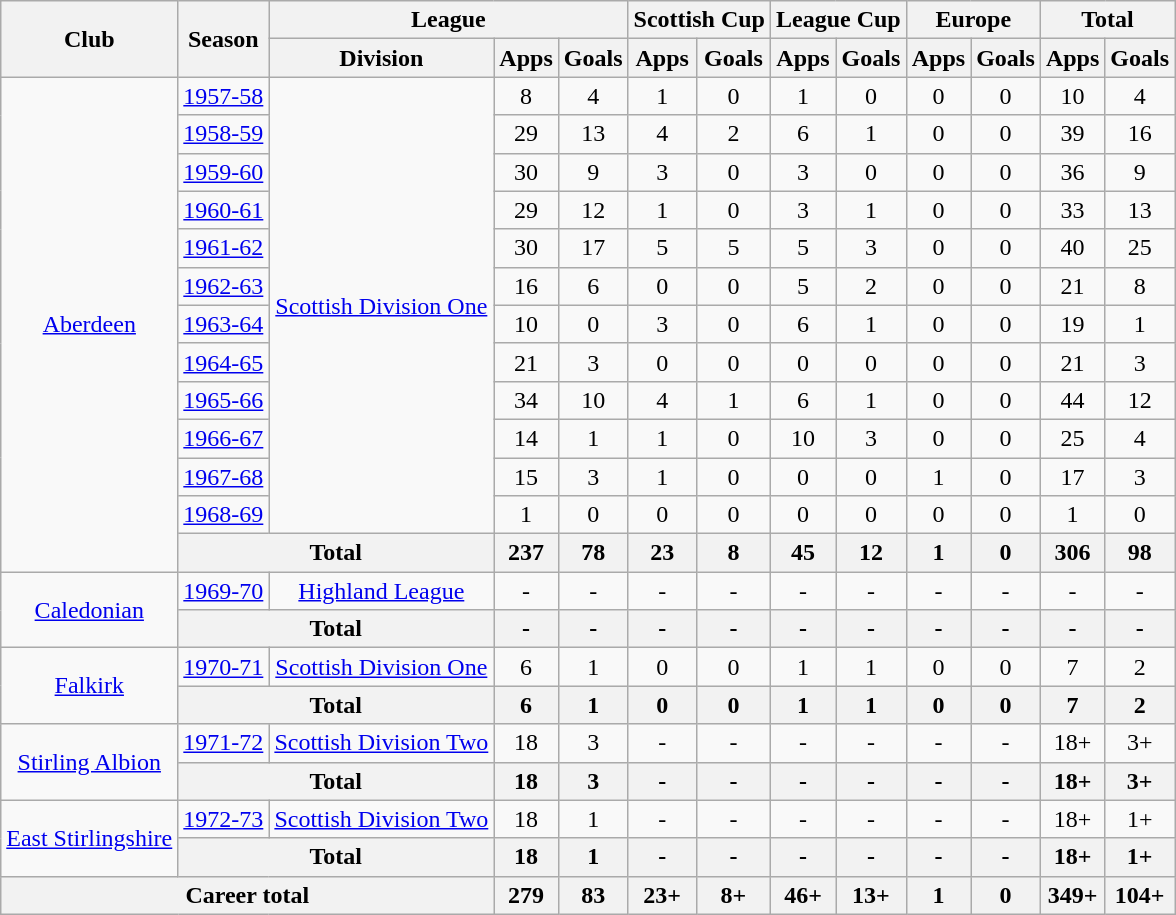<table class="wikitable" style="text-align:center">
<tr>
<th rowspan="2">Club</th>
<th rowspan="2">Season</th>
<th colspan="3">League</th>
<th colspan="2">Scottish Cup</th>
<th colspan="2">League Cup</th>
<th colspan="2">Europe</th>
<th colspan="2">Total</th>
</tr>
<tr>
<th>Division</th>
<th>Apps</th>
<th>Goals</th>
<th>Apps</th>
<th>Goals</th>
<th>Apps</th>
<th>Goals</th>
<th>Apps</th>
<th>Goals</th>
<th>Apps</th>
<th>Goals</th>
</tr>
<tr>
<td rowspan="13"><a href='#'>Aberdeen</a></td>
<td><a href='#'>1957-58</a></td>
<td rowspan="12"><a href='#'>Scottish Division One</a></td>
<td>8</td>
<td>4</td>
<td>1</td>
<td>0</td>
<td>1</td>
<td>0</td>
<td>0</td>
<td>0</td>
<td>10</td>
<td>4</td>
</tr>
<tr>
<td><a href='#'>1958-59</a></td>
<td>29</td>
<td>13</td>
<td>4</td>
<td>2</td>
<td>6</td>
<td>1</td>
<td>0</td>
<td>0</td>
<td>39</td>
<td>16</td>
</tr>
<tr>
<td><a href='#'>1959-60</a></td>
<td>30</td>
<td>9</td>
<td>3</td>
<td>0</td>
<td>3</td>
<td>0</td>
<td>0</td>
<td>0</td>
<td>36</td>
<td>9</td>
</tr>
<tr>
<td><a href='#'>1960-61</a></td>
<td>29</td>
<td>12</td>
<td>1</td>
<td>0</td>
<td>3</td>
<td>1</td>
<td>0</td>
<td>0</td>
<td>33</td>
<td>13</td>
</tr>
<tr>
<td><a href='#'>1961-62</a></td>
<td>30</td>
<td>17</td>
<td>5</td>
<td>5</td>
<td>5</td>
<td>3</td>
<td>0</td>
<td>0</td>
<td>40</td>
<td>25</td>
</tr>
<tr>
<td><a href='#'>1962-63</a></td>
<td>16</td>
<td>6</td>
<td>0</td>
<td>0</td>
<td>5</td>
<td>2</td>
<td>0</td>
<td>0</td>
<td>21</td>
<td>8</td>
</tr>
<tr>
<td><a href='#'>1963-64</a></td>
<td>10</td>
<td>0</td>
<td>3</td>
<td>0</td>
<td>6</td>
<td>1</td>
<td>0</td>
<td>0</td>
<td>19</td>
<td>1</td>
</tr>
<tr>
<td><a href='#'>1964-65</a></td>
<td>21</td>
<td>3</td>
<td>0</td>
<td>0</td>
<td>0</td>
<td>0</td>
<td>0</td>
<td>0</td>
<td>21</td>
<td>3</td>
</tr>
<tr>
<td><a href='#'>1965-66</a></td>
<td>34</td>
<td>10</td>
<td>4</td>
<td>1</td>
<td>6</td>
<td>1</td>
<td>0</td>
<td>0</td>
<td>44</td>
<td>12</td>
</tr>
<tr>
<td><a href='#'>1966-67</a></td>
<td>14</td>
<td>1</td>
<td>1</td>
<td>0</td>
<td>10</td>
<td>3</td>
<td>0</td>
<td>0</td>
<td>25</td>
<td>4</td>
</tr>
<tr>
<td><a href='#'>1967-68</a></td>
<td>15</td>
<td>3</td>
<td>1</td>
<td>0</td>
<td>0</td>
<td>0</td>
<td>1</td>
<td>0</td>
<td>17</td>
<td>3</td>
</tr>
<tr>
<td><a href='#'>1968-69</a></td>
<td>1</td>
<td>0</td>
<td>0</td>
<td>0</td>
<td>0</td>
<td>0</td>
<td>0</td>
<td>0</td>
<td>1</td>
<td>0</td>
</tr>
<tr>
<th colspan="2">Total</th>
<th>237</th>
<th>78</th>
<th>23</th>
<th>8</th>
<th>45</th>
<th>12</th>
<th>1</th>
<th>0</th>
<th>306</th>
<th>98</th>
</tr>
<tr>
<td rowspan="2"><a href='#'>Caledonian</a></td>
<td><a href='#'>1969-70</a></td>
<td><a href='#'>Highland League</a></td>
<td>-</td>
<td>-</td>
<td>-</td>
<td>-</td>
<td>-</td>
<td>-</td>
<td>-</td>
<td>-</td>
<td>-</td>
<td>-</td>
</tr>
<tr>
<th colspan="2">Total</th>
<th>-</th>
<th>-</th>
<th>-</th>
<th>-</th>
<th>-</th>
<th>-</th>
<th>-</th>
<th>-</th>
<th>-</th>
<th>-</th>
</tr>
<tr>
<td rowspan="2"><a href='#'>Falkirk</a></td>
<td><a href='#'>1970-71</a></td>
<td><a href='#'>Scottish Division One</a></td>
<td>6</td>
<td>1</td>
<td>0</td>
<td>0</td>
<td>1</td>
<td>1</td>
<td>0</td>
<td>0</td>
<td>7</td>
<td>2</td>
</tr>
<tr>
<th colspan="2">Total</th>
<th>6</th>
<th>1</th>
<th>0</th>
<th>0</th>
<th>1</th>
<th>1</th>
<th>0</th>
<th>0</th>
<th>7</th>
<th>2</th>
</tr>
<tr>
<td rowspan="2"><a href='#'>Stirling Albion</a></td>
<td><a href='#'>1971-72</a></td>
<td><a href='#'>Scottish Division Two</a></td>
<td>18</td>
<td>3</td>
<td>-</td>
<td>-</td>
<td>-</td>
<td>-</td>
<td>-</td>
<td>-</td>
<td>18+</td>
<td>3+</td>
</tr>
<tr>
<th colspan="2">Total</th>
<th>18</th>
<th>3</th>
<th>-</th>
<th>-</th>
<th>-</th>
<th>-</th>
<th>-</th>
<th>-</th>
<th>18+</th>
<th>3+</th>
</tr>
<tr>
<td rowspan="2"><a href='#'>East Stirlingshire</a></td>
<td><a href='#'>1972-73</a></td>
<td><a href='#'>Scottish Division Two</a></td>
<td>18</td>
<td>1</td>
<td>-</td>
<td>-</td>
<td>-</td>
<td>-</td>
<td>-</td>
<td>-</td>
<td>18+</td>
<td>1+</td>
</tr>
<tr>
<th colspan="2">Total</th>
<th>18</th>
<th>1</th>
<th>-</th>
<th>-</th>
<th>-</th>
<th>-</th>
<th>-</th>
<th>-</th>
<th>18+</th>
<th>1+</th>
</tr>
<tr>
<th colspan="3">Career total</th>
<th>279</th>
<th>83</th>
<th>23+</th>
<th>8+</th>
<th>46+</th>
<th>13+</th>
<th>1</th>
<th>0</th>
<th>349+</th>
<th>104+</th>
</tr>
</table>
